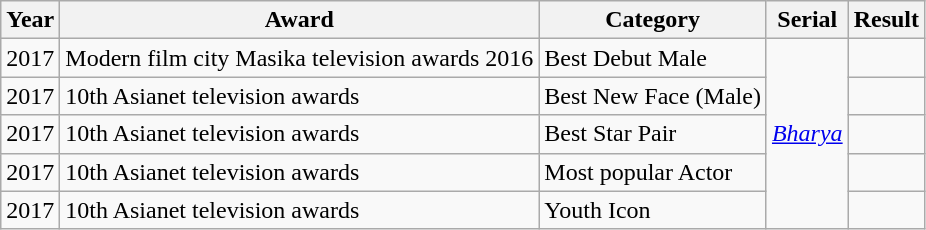<table class="wikitable">
<tr>
<th>Year</th>
<th>Award</th>
<th>Category</th>
<th>Serial</th>
<th>Result</th>
</tr>
<tr>
<td>2017</td>
<td>Modern film city Masika television awards 2016</td>
<td>Best Debut Male</td>
<td rowspan=6><em><a href='#'>Bharya</a></em></td>
<td></td>
</tr>
<tr>
<td>2017</td>
<td>10th Asianet television awards</td>
<td>Best  New Face (Male)</td>
<td></td>
</tr>
<tr>
<td>2017</td>
<td>10th Asianet television awards</td>
<td>Best Star Pair</td>
<td></td>
</tr>
<tr>
<td>2017</td>
<td>10th Asianet television awards</td>
<td>Most popular Actor</td>
<td></td>
</tr>
<tr>
<td>2017</td>
<td>10th Asianet television awards</td>
<td>Youth Icon</td>
<td></td>
</tr>
</table>
